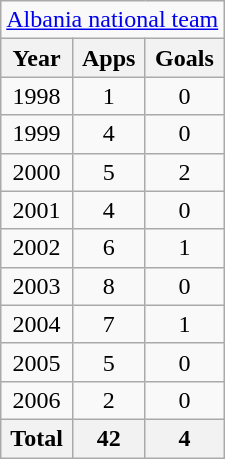<table class="wikitable" style="text-align:center">
<tr>
<td colspan="3"><a href='#'>Albania national team</a></td>
</tr>
<tr>
<th>Year</th>
<th>Apps</th>
<th>Goals</th>
</tr>
<tr>
<td>1998</td>
<td>1</td>
<td>0</td>
</tr>
<tr>
<td>1999</td>
<td>4</td>
<td>0</td>
</tr>
<tr>
<td>2000</td>
<td>5</td>
<td>2</td>
</tr>
<tr>
<td>2001</td>
<td>4</td>
<td>0</td>
</tr>
<tr>
<td>2002</td>
<td>6</td>
<td>1</td>
</tr>
<tr>
<td>2003</td>
<td>8</td>
<td>0</td>
</tr>
<tr>
<td>2004</td>
<td>7</td>
<td>1</td>
</tr>
<tr>
<td>2005</td>
<td>5</td>
<td>0</td>
</tr>
<tr>
<td>2006</td>
<td>2</td>
<td>0</td>
</tr>
<tr>
<th>Total</th>
<th>42</th>
<th>4</th>
</tr>
</table>
